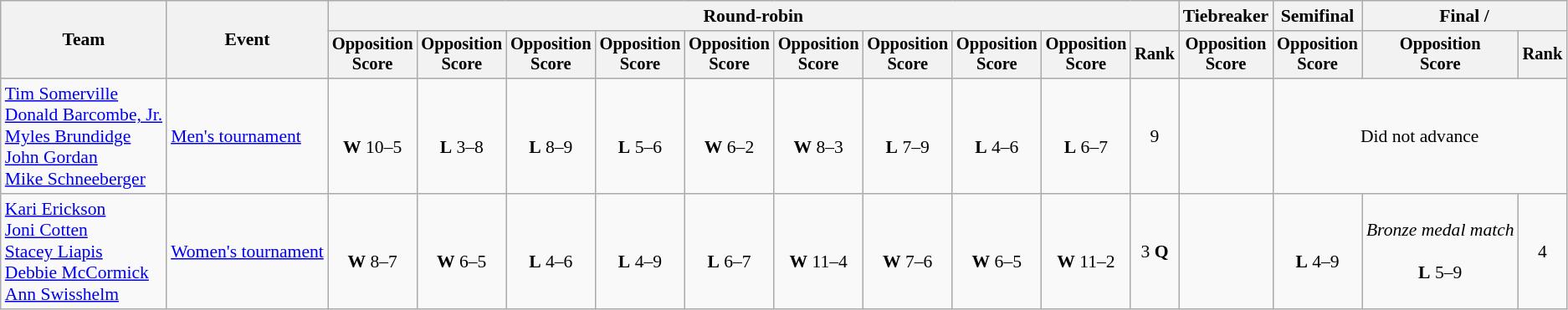<table class=wikitable style=font-size:90%;text-align:center>
<tr>
<th rowspan=2>Team</th>
<th rowspan=2>Event</th>
<th colspan=10>Round-robin</th>
<th>Tiebreaker</th>
<th>Semifinal</th>
<th colspan=2>Final / </th>
</tr>
<tr style=font-size:95%>
<th>Opposition<br>Score</th>
<th>Opposition<br>Score</th>
<th>Opposition<br>Score</th>
<th>Opposition<br>Score</th>
<th>Opposition<br>Score</th>
<th>Opposition<br>Score</th>
<th>Opposition<br>Score</th>
<th>Opposition<br>Score</th>
<th>Opposition<br>Score</th>
<th>Rank</th>
<th>Opposition<br>Score</th>
<th>Opposition<br>Score</th>
<th>Opposition<br>Score</th>
<th>Rank</th>
</tr>
<tr>
<td align=left><a href='#'>Tim Somerville</a><br><a href='#'>Donald Barcombe, Jr.</a><br><a href='#'>Myles Brundidge</a><br><a href='#'>John Gordan</a><br><a href='#'>Mike Schneeberger</a></td>
<td align=left><a href='#'>Men's tournament</a></td>
<td><br><strong>W</strong> 10–5</td>
<td><br><strong>L</strong> 3–8</td>
<td><br><strong>L</strong> 8–9</td>
<td><br><strong>L</strong> 5–6</td>
<td><br><strong>W</strong> 6–2</td>
<td><br><strong>W</strong> 8–3</td>
<td><br><strong>L</strong> 7–9</td>
<td><br><strong>L</strong> 4–6</td>
<td><br><strong>L</strong> 6–7</td>
<td>9</td>
<td></td>
<td colspan=3>Did not advance</td>
</tr>
<tr>
<td align=left><a href='#'>Kari Erickson</a><br><a href='#'>Joni Cotten</a><br><a href='#'>Stacey Liapis</a><br><a href='#'>Debbie McCormick</a><br><a href='#'>Ann Swisshelm</a></td>
<td align=left><a href='#'>Women's tournament</a></td>
<td><br><strong>W</strong> 8–7</td>
<td><br><strong>W</strong> 6–5</td>
<td><br><strong>L</strong> 4–6</td>
<td><br><strong>L</strong> 4–9</td>
<td><br><strong>L</strong> 6–7</td>
<td><br><strong>W</strong> 11–4</td>
<td><br><strong>W</strong> 7–6</td>
<td><br><strong>W</strong> 6–5</td>
<td><br><strong>W</strong> 11–2</td>
<td>3 <strong>Q</strong></td>
<td></td>
<td><br><strong>L</strong> 4–9</td>
<td><em>Bronze medal match</em><br><br><strong>L</strong> 5–9</td>
<td>4</td>
</tr>
</table>
